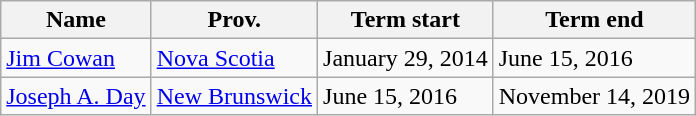<table class="wikitable">
<tr>
<th>Name</th>
<th>Prov.</th>
<th>Term start</th>
<th>Term end</th>
</tr>
<tr>
<td><a href='#'>Jim Cowan</a></td>
<td><a href='#'>Nova Scotia</a></td>
<td>January 29, 2014</td>
<td>June 15, 2016</td>
</tr>
<tr>
<td><a href='#'>Joseph A. Day</a></td>
<td><a href='#'>New Brunswick</a></td>
<td>June 15, 2016</td>
<td>November 14, 2019</td>
</tr>
</table>
